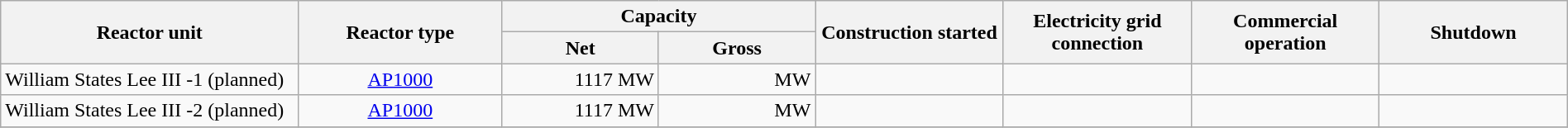<table class="wikitable" width="100%">
<tr>
<th rowspan="2" style="width: 19%;">Reactor unit</th>
<th rowspan="2" style="width: 13%;">Reactor type</th>
<th colspan="2" style="width: 20%;">Capacity</th>
<th rowspan="2" style="width: 12%;">Construction started</th>
<th rowspan="2" style="width: 12%;">Electricity grid connection</th>
<th rowspan="2" style="width: 12%;">Commercial operation</th>
<th rowspan="2" style="width: 12%;">Shutdown</th>
</tr>
<tr>
<th style="width: 10%;">Net</th>
<th style="width: 10%;">Gross</th>
</tr>
<tr>
<td>William States Lee III -1 (planned)</td>
<td align="center"><a href='#'>AP1000</a></td>
<td align="right">1117 MW</td>
<td align="right">MW</td>
<td align="right"></td>
<td align="right"></td>
<td align="right"></td>
<td align="right"></td>
</tr>
<tr>
<td>William States Lee III -2 (planned)</td>
<td align="center"><a href='#'>AP1000</a></td>
<td align="right">1117 MW</td>
<td align="right">MW</td>
<td align="right"></td>
<td align="right"></td>
<td align="right"></td>
<td align="right"></td>
</tr>
<tr>
</tr>
</table>
